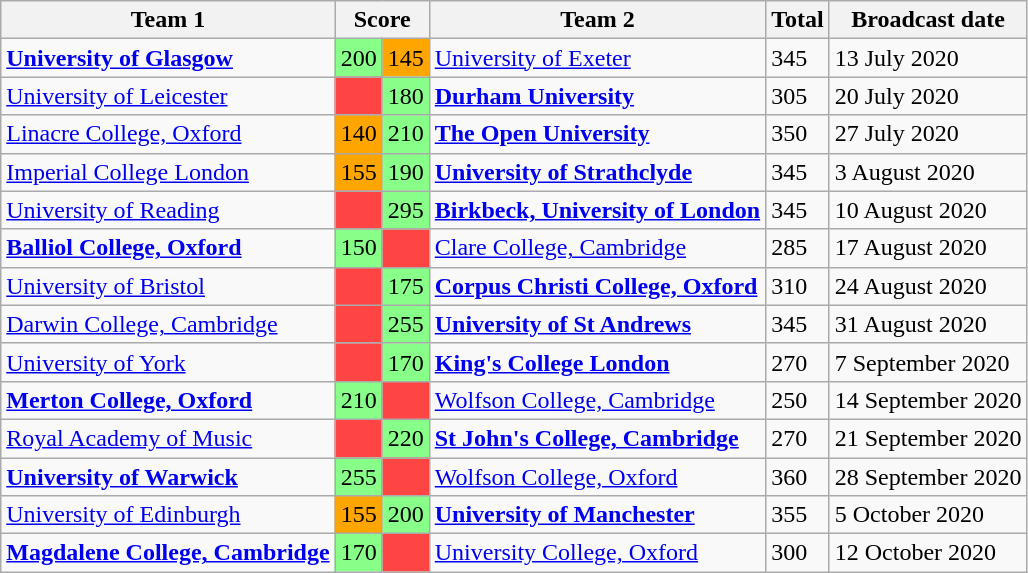<table class="wikitable">
<tr>
<th>Team 1</th>
<th colspan="2">Score</th>
<th>Team 2</th>
<th>Total</th>
<th>Broadcast date</th>
</tr>
<tr>
<td><strong><a href='#'>University of Glasgow</a></strong></td>
<td style="background:#88ff88">200</td>
<td style="background:orange">145</td>
<td><a href='#'>University of Exeter</a></td>
<td>345</td>
<td>13 July 2020</td>
</tr>
<tr>
<td><a href='#'>University of Leicester</a></td>
<td style="background:#f44;"></td>
<td style="background:#88ff88">180</td>
<td><strong><a href='#'>Durham University</a></strong></td>
<td>305</td>
<td>20 July 2020</td>
</tr>
<tr>
<td><a href='#'>Linacre College, Oxford</a></td>
<td style="background:orange">140</td>
<td style="background:#88ff88">210</td>
<td><strong><a href='#'>The Open University</a></strong></td>
<td>350</td>
<td>27 July 2020</td>
</tr>
<tr>
<td><a href='#'>Imperial College London</a></td>
<td style="background:orange">155</td>
<td style="background:#88ff88">190</td>
<td><strong><a href='#'>University of Strathclyde</a></strong></td>
<td>345</td>
<td>3 August 2020</td>
</tr>
<tr>
<td><a href='#'>University of Reading</a></td>
<td style="background:#f44;"></td>
<td style="background:#88ff88">295</td>
<td><strong><a href='#'>Birkbeck, University of London</a></strong></td>
<td>345</td>
<td>10 August 2020</td>
</tr>
<tr>
<td><strong><a href='#'>Balliol College, Oxford</a></strong></td>
<td style="background:#88ff88">150</td>
<td style="background:#f44;"></td>
<td><a href='#'>Clare College, Cambridge</a></td>
<td>285</td>
<td>17 August 2020</td>
</tr>
<tr>
<td><a href='#'>University of Bristol</a></td>
<td style="background:#f44;"></td>
<td style="background:#88ff88">175</td>
<td><strong><a href='#'>Corpus Christi College, Oxford</a></strong></td>
<td>310</td>
<td>24 August 2020</td>
</tr>
<tr>
<td><a href='#'>Darwin College, Cambridge</a></td>
<td style="background:#f44;"></td>
<td style="background:#88ff88">255</td>
<td><strong><a href='#'>University of St Andrews</a></strong></td>
<td>345</td>
<td>31 August 2020</td>
</tr>
<tr>
<td><a href='#'>University of York</a></td>
<td style="background:#f44;"></td>
<td style="background:#88ff88">170</td>
<td><strong><a href='#'>King's College London</a></strong></td>
<td>270</td>
<td>7 September 2020</td>
</tr>
<tr>
<td><strong><a href='#'>Merton College, Oxford</a></strong></td>
<td style="background:#88ff88">210</td>
<td style="background:#f44;"></td>
<td><a href='#'>Wolfson College, Cambridge</a></td>
<td>250</td>
<td>14 September 2020</td>
</tr>
<tr>
<td><a href='#'>Royal Academy of Music</a></td>
<td style="background:#f44;"></td>
<td style="background:#88ff88">220</td>
<td><strong><a href='#'>St John's College, Cambridge</a></strong></td>
<td>270</td>
<td>21 September 2020</td>
</tr>
<tr>
<td><strong><a href='#'>University of Warwick</a></strong></td>
<td style="background:#88ff88">255</td>
<td style="background:#f44;"></td>
<td><a href='#'>Wolfson College, Oxford</a></td>
<td>360</td>
<td>28 September 2020</td>
</tr>
<tr>
<td><a href='#'>University of Edinburgh</a></td>
<td style="background:orange">155</td>
<td style="background:#88ff88">200</td>
<td><strong><a href='#'>University of Manchester</a></strong></td>
<td>355</td>
<td>5 October 2020</td>
</tr>
<tr>
<td><strong><a href='#'>Magdalene College, Cambridge</a></strong></td>
<td style="background:#88ff88">170</td>
<td style="background:#f44;"></td>
<td><a href='#'>University College, Oxford</a></td>
<td>300</td>
<td>12 October 2020</td>
</tr>
</table>
